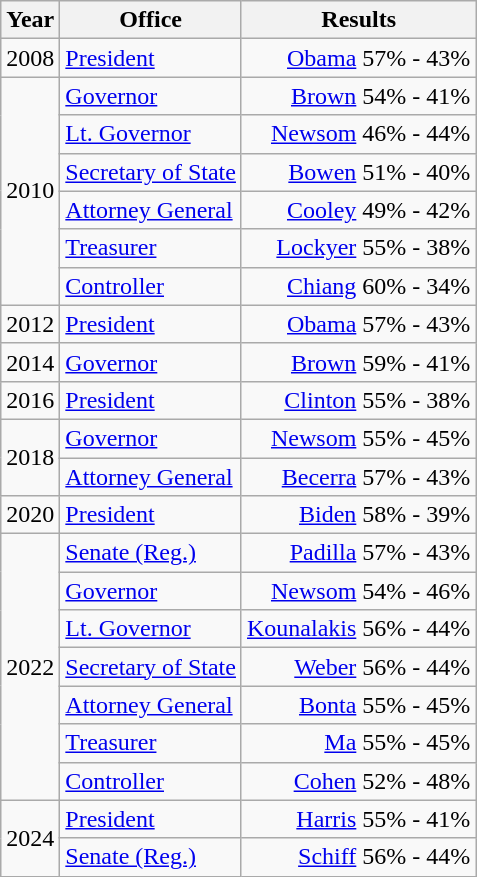<table class=wikitable>
<tr>
<th>Year</th>
<th>Office</th>
<th>Results</th>
</tr>
<tr>
<td>2008</td>
<td><a href='#'>President</a></td>
<td align="right" ><a href='#'>Obama</a> 57% - 43%</td>
</tr>
<tr>
<td rowspan=6>2010</td>
<td><a href='#'>Governor</a></td>
<td align="right" ><a href='#'>Brown</a> 54% - 41%</td>
</tr>
<tr>
<td><a href='#'>Lt. Governor</a></td>
<td align="right" ><a href='#'>Newsom</a> 46% - 44%</td>
</tr>
<tr>
<td><a href='#'>Secretary of State</a></td>
<td align="right" ><a href='#'>Bowen</a> 51% - 40%</td>
</tr>
<tr>
<td><a href='#'>Attorney General</a></td>
<td align="right" ><a href='#'>Cooley</a> 49% - 42%</td>
</tr>
<tr>
<td><a href='#'>Treasurer</a></td>
<td align="right" ><a href='#'>Lockyer</a> 55% - 38%</td>
</tr>
<tr>
<td><a href='#'>Controller</a></td>
<td align="right" ><a href='#'>Chiang</a> 60% - 34%</td>
</tr>
<tr>
<td>2012</td>
<td><a href='#'>President</a></td>
<td align="right" ><a href='#'>Obama</a> 57% - 43%</td>
</tr>
<tr>
<td>2014</td>
<td><a href='#'>Governor</a></td>
<td align="right" ><a href='#'>Brown</a> 59% - 41%</td>
</tr>
<tr>
<td>2016</td>
<td><a href='#'>President</a></td>
<td align="right" ><a href='#'>Clinton</a> 55% - 38%</td>
</tr>
<tr>
<td rowspan=2>2018</td>
<td><a href='#'>Governor</a></td>
<td align="right" ><a href='#'>Newsom</a> 55% - 45%</td>
</tr>
<tr>
<td><a href='#'>Attorney General</a></td>
<td align="right" ><a href='#'>Becerra</a> 57% - 43%</td>
</tr>
<tr>
<td>2020</td>
<td><a href='#'>President</a></td>
<td align="right" ><a href='#'>Biden</a> 58% - 39%</td>
</tr>
<tr>
<td rowspan=7>2022</td>
<td><a href='#'>Senate (Reg.)</a></td>
<td align="right" ><a href='#'>Padilla</a> 57% - 43%</td>
</tr>
<tr>
<td><a href='#'>Governor</a></td>
<td align="right" ><a href='#'>Newsom</a> 54% - 46%</td>
</tr>
<tr>
<td><a href='#'>Lt. Governor</a></td>
<td align="right" ><a href='#'>Kounalakis</a> 56% - 44%</td>
</tr>
<tr>
<td><a href='#'>Secretary of State</a></td>
<td align="right" ><a href='#'>Weber</a> 56% - 44%</td>
</tr>
<tr>
<td><a href='#'>Attorney General</a></td>
<td align="right" ><a href='#'>Bonta</a> 55% - 45%</td>
</tr>
<tr>
<td><a href='#'>Treasurer</a></td>
<td align="right" ><a href='#'>Ma</a> 55% - 45%</td>
</tr>
<tr>
<td><a href='#'>Controller</a></td>
<td align="right" ><a href='#'>Cohen</a> 52% - 48%</td>
</tr>
<tr>
<td rowspan=2>2024</td>
<td><a href='#'>President</a></td>
<td align="right" ><a href='#'>Harris</a> 55% - 41%</td>
</tr>
<tr>
<td><a href='#'>Senate (Reg.)</a></td>
<td align="right" ><a href='#'>Schiff</a> 56% - 44%</td>
</tr>
</table>
